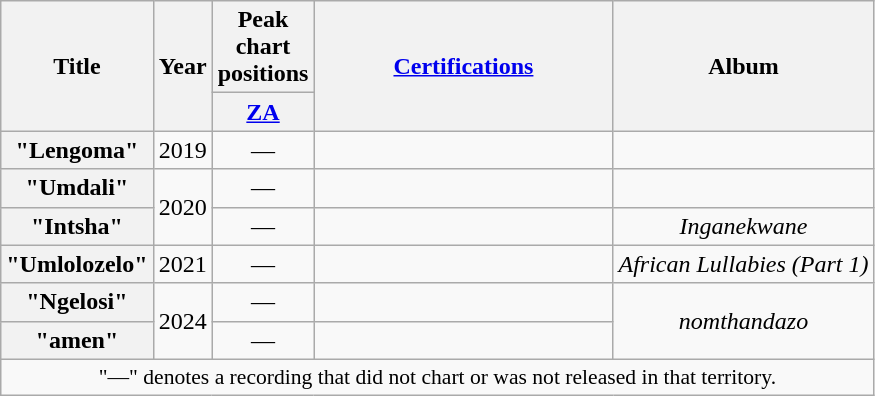<table class="wikitable plainrowheaders" style="text-align:center;">
<tr>
<th scope="col" rowspan="2">Title</th>
<th scope="col" rowspan="2">Year</th>
<th scope="col" colspan="1">Peak chart positions</th>
<th scope="col" rowspan="2" style="width:12em;"><a href='#'>Certifications</a></th>
<th scope="col" rowspan="2">Album</th>
</tr>
<tr>
<th scope="col" style="width:3em;font-size:100%;"><a href='#'>ZA</a><br></th>
</tr>
<tr>
<th scope="row">"Lengoma"</th>
<td>2019</td>
<td>—</td>
<td></td>
<td></td>
</tr>
<tr>
<th scope="row">"Umdali"</th>
<td rowspan=2>2020</td>
<td>—</td>
<td></td>
<td></td>
</tr>
<tr>
<th scope="row">"Intsha"</th>
<td>—</td>
<td></td>
<td><em>Inganekwane</em></td>
</tr>
<tr>
<th scope="row">"Umlolozelo"</th>
<td>2021</td>
<td>—</td>
<td></td>
<td><em>African Lullabies (Part 1)</em></td>
</tr>
<tr>
<th scope="row">"Ngelosi"</th>
<td rowspan=2>2024</td>
<td>—</td>
<td></td>
<td rowspan=2><em>nomthandazo</em></td>
</tr>
<tr>
<th scope="row">"amen"</th>
<td>—</td>
<td></td>
</tr>
<tr>
<td colspan="8" style="font-size:90%">"—" denotes a recording that did not chart or was not released in that territory.</td>
</tr>
</table>
